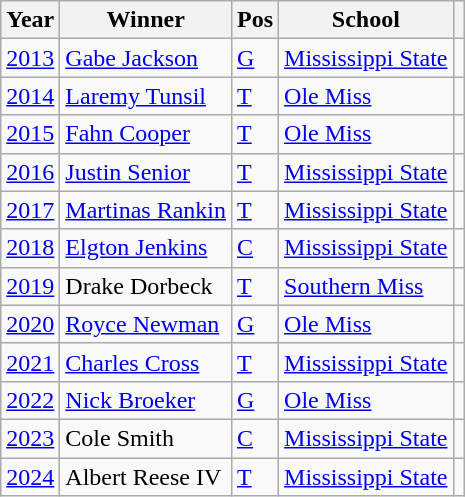<table class="wikitable sortable">
<tr>
<th>Year</th>
<th>Winner</th>
<th>Pos</th>
<th>School</th>
<th class="unsortable"></th>
</tr>
<tr>
<td><a href='#'>2013</a></td>
<td><a href='#'>Gabe Jackson</a></td>
<td><a href='#'>G</a></td>
<td><a href='#'>Mississippi State</a></td>
<td></td>
</tr>
<tr>
<td><a href='#'>2014</a></td>
<td><a href='#'>Laremy Tunsil</a></td>
<td><a href='#'>T</a></td>
<td><a href='#'>Ole Miss</a></td>
<td></td>
</tr>
<tr>
<td><a href='#'>2015</a></td>
<td><a href='#'>Fahn Cooper</a></td>
<td><a href='#'>T</a></td>
<td><a href='#'>Ole Miss</a></td>
<td></td>
</tr>
<tr>
<td><a href='#'>2016</a></td>
<td><a href='#'>Justin Senior</a></td>
<td><a href='#'>T</a></td>
<td><a href='#'>Mississippi State</a></td>
<td></td>
</tr>
<tr>
<td><a href='#'>2017</a></td>
<td><a href='#'>Martinas Rankin</a></td>
<td><a href='#'>T</a></td>
<td><a href='#'>Mississippi State</a></td>
<td></td>
</tr>
<tr>
<td><a href='#'>2018</a></td>
<td><a href='#'>Elgton Jenkins</a></td>
<td><a href='#'>C</a></td>
<td><a href='#'>Mississippi State</a></td>
<td></td>
</tr>
<tr>
<td><a href='#'>2019</a></td>
<td>Drake Dorbeck</td>
<td><a href='#'>T</a></td>
<td><a href='#'>Southern Miss</a></td>
<td></td>
</tr>
<tr>
<td><a href='#'>2020</a></td>
<td><a href='#'>Royce Newman</a></td>
<td><a href='#'>G</a></td>
<td><a href='#'>Ole Miss</a></td>
<td></td>
</tr>
<tr>
<td><a href='#'>2021</a></td>
<td><a href='#'>Charles Cross</a></td>
<td><a href='#'>T</a></td>
<td><a href='#'>Mississippi State</a></td>
<td></td>
</tr>
<tr>
<td><a href='#'>2022</a></td>
<td><a href='#'>Nick Broeker</a></td>
<td><a href='#'>G</a></td>
<td><a href='#'>Ole Miss</a></td>
<td></td>
</tr>
<tr>
<td><a href='#'>2023</a></td>
<td>Cole Smith</td>
<td><a href='#'>C</a></td>
<td><a href='#'>Mississippi State</a></td>
<td></td>
</tr>
<tr>
<td><a href='#'>2024</a></td>
<td>Albert Reese IV</td>
<td><a href='#'>T</a></td>
<td><a href='#'>Mississippi State</a></td>
<td></td>
</tr>
</table>
